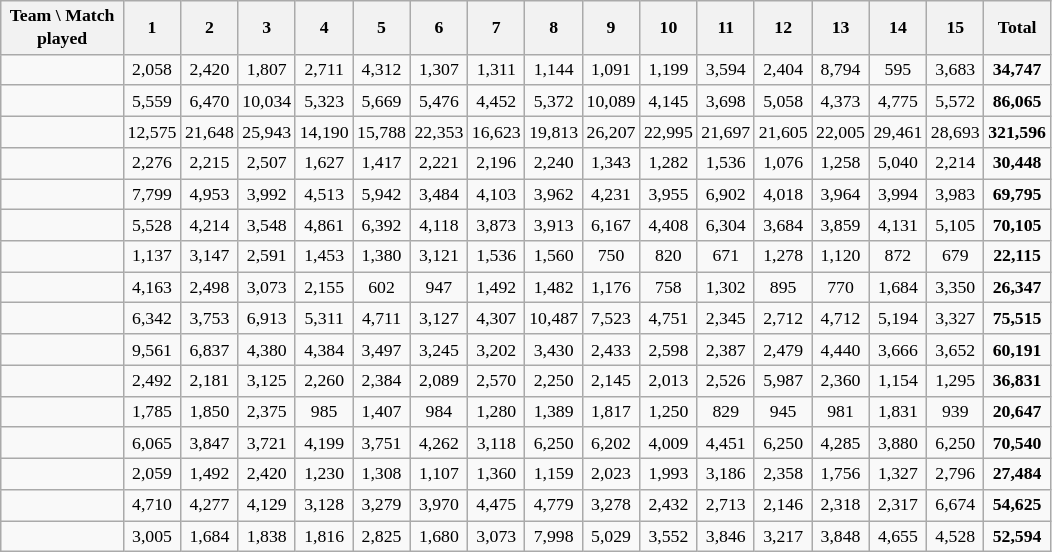<table class="wikitable sortable" style="font-size: 74%; text-align:center;">
<tr>
<th style="width:76px;">Team \ Match played</th>
<th align=center>1</th>
<th align=center>2</th>
<th align=center>3</th>
<th align=center>4</th>
<th align=center>5</th>
<th align=center>6</th>
<th align=center>7</th>
<th align=center>8</th>
<th align=center>9</th>
<th align=center>10</th>
<th align=center>11</th>
<th align=center>12</th>
<th align=center>13</th>
<th align=center>14</th>
<th align=center>15</th>
<th align=center>Total</th>
</tr>
<tr align=center>
<td align=left></td>
<td>2,058</td>
<td>2,420</td>
<td>1,807</td>
<td>2,711</td>
<td>4,312</td>
<td>1,307</td>
<td>1,311</td>
<td>1,144</td>
<td>1,091</td>
<td>1,199</td>
<td>3,594</td>
<td>2,404</td>
<td>8,794</td>
<td>595</td>
<td>3,683</td>
<td><strong>34,747</strong></td>
</tr>
<tr align=center>
<td align=left></td>
<td>5,559</td>
<td>6,470</td>
<td>10,034</td>
<td>5,323</td>
<td>5,669</td>
<td>5,476</td>
<td>4,452</td>
<td>5,372</td>
<td>10,089</td>
<td>4,145</td>
<td>3,698</td>
<td>5,058</td>
<td>4,373</td>
<td>4,775</td>
<td>5,572</td>
<td><strong>86,065</strong></td>
</tr>
<tr align=center>
<td align=left></td>
<td>12,575</td>
<td>21,648</td>
<td>25,943</td>
<td>14,190</td>
<td>15,788</td>
<td>22,353</td>
<td>16,623</td>
<td>19,813</td>
<td>26,207</td>
<td>22,995</td>
<td>21,697</td>
<td>21,605</td>
<td>22,005</td>
<td>29,461</td>
<td>28,693</td>
<td><strong>321,596</strong></td>
</tr>
<tr align=center>
<td align=left></td>
<td>2,276</td>
<td>2,215</td>
<td>2,507</td>
<td>1,627</td>
<td>1,417</td>
<td>2,221</td>
<td>2,196</td>
<td>2,240</td>
<td>1,343</td>
<td>1,282</td>
<td>1,536</td>
<td>1,076</td>
<td>1,258</td>
<td>5,040</td>
<td>2,214</td>
<td><strong>30,448</strong></td>
</tr>
<tr align=center>
<td align=left></td>
<td>7,799</td>
<td>4,953</td>
<td>3,992</td>
<td>4,513</td>
<td>5,942</td>
<td>3,484</td>
<td>4,103</td>
<td>3,962</td>
<td>4,231</td>
<td>3,955</td>
<td>6,902</td>
<td>4,018</td>
<td>3,964</td>
<td>3,994</td>
<td>3,983</td>
<td><strong>69,795</strong></td>
</tr>
<tr align=center>
<td align=left></td>
<td>5,528</td>
<td>4,214</td>
<td>3,548</td>
<td>4,861</td>
<td>6,392</td>
<td>4,118</td>
<td>3,873</td>
<td>3,913</td>
<td>6,167</td>
<td>4,408</td>
<td>6,304</td>
<td>3,684</td>
<td>3,859</td>
<td>4,131</td>
<td>5,105</td>
<td><strong>70,105</strong></td>
</tr>
<tr align=center>
<td align=left></td>
<td>1,137</td>
<td>3,147</td>
<td>2,591</td>
<td>1,453</td>
<td>1,380</td>
<td>3,121</td>
<td>1,536</td>
<td>1,560</td>
<td>750</td>
<td>820</td>
<td>671</td>
<td>1,278</td>
<td>1,120</td>
<td>872</td>
<td>679</td>
<td><strong>22,115</strong></td>
</tr>
<tr align=center>
<td align=left></td>
<td>4,163</td>
<td>2,498</td>
<td>3,073</td>
<td>2,155</td>
<td>602</td>
<td>947</td>
<td>1,492</td>
<td>1,482</td>
<td>1,176</td>
<td>758</td>
<td>1,302</td>
<td>895</td>
<td>770</td>
<td>1,684</td>
<td>3,350</td>
<td><strong>26,347</strong></td>
</tr>
<tr align=center>
<td align=left></td>
<td>6,342</td>
<td>3,753</td>
<td>6,913</td>
<td>5,311</td>
<td>4,711</td>
<td>3,127</td>
<td>4,307</td>
<td>10,487</td>
<td>7,523</td>
<td>4,751</td>
<td>2,345</td>
<td>2,712</td>
<td>4,712</td>
<td>5,194</td>
<td>3,327</td>
<td><strong>75,515</strong></td>
</tr>
<tr align=center>
<td align=left></td>
<td>9,561</td>
<td>6,837</td>
<td>4,380</td>
<td>4,384</td>
<td>3,497</td>
<td>3,245</td>
<td>3,202</td>
<td>3,430</td>
<td>2,433</td>
<td>2,598</td>
<td>2,387</td>
<td>2,479</td>
<td>4,440</td>
<td>3,666</td>
<td>3,652</td>
<td><strong>60,191</strong></td>
</tr>
<tr align=center>
<td align=left></td>
<td>2,492</td>
<td>2,181</td>
<td>3,125</td>
<td>2,260</td>
<td>2,384</td>
<td>2,089</td>
<td>2,570</td>
<td>2,250</td>
<td>2,145</td>
<td>2,013</td>
<td>2,526</td>
<td>5,987</td>
<td>2,360</td>
<td>1,154</td>
<td>1,295</td>
<td><strong>36,831</strong></td>
</tr>
<tr align=center>
<td align=left></td>
<td>1,785</td>
<td>1,850</td>
<td>2,375</td>
<td>985</td>
<td>1,407</td>
<td>984</td>
<td>1,280</td>
<td>1,389</td>
<td>1,817</td>
<td>1,250</td>
<td>829</td>
<td>945</td>
<td>981</td>
<td>1,831</td>
<td>939</td>
<td><strong>20,647</strong></td>
</tr>
<tr align=center>
<td align=left></td>
<td>6,065</td>
<td>3,847</td>
<td>3,721</td>
<td>4,199</td>
<td>3,751</td>
<td>4,262</td>
<td>3,118</td>
<td>6,250</td>
<td>6,202</td>
<td>4,009</td>
<td>4,451</td>
<td>6,250</td>
<td>4,285</td>
<td>3,880</td>
<td>6,250</td>
<td><strong>70,540</strong></td>
</tr>
<tr align=center>
<td align=left></td>
<td>2,059</td>
<td>1,492</td>
<td>2,420</td>
<td>1,230</td>
<td>1,308</td>
<td>1,107</td>
<td>1,360</td>
<td>1,159</td>
<td>2,023</td>
<td>1,993</td>
<td>3,186</td>
<td>2,358</td>
<td>1,756</td>
<td>1,327</td>
<td>2,796</td>
<td><strong>27,484</strong></td>
</tr>
<tr align=center>
<td align=left></td>
<td>4,710</td>
<td>4,277</td>
<td>4,129</td>
<td>3,128</td>
<td>3,279</td>
<td>3,970</td>
<td>4,475</td>
<td>4,779</td>
<td>3,278</td>
<td>2,432</td>
<td>2,713</td>
<td>2,146</td>
<td>2,318</td>
<td>2,317</td>
<td>6,674</td>
<td><strong>54,625</strong></td>
</tr>
<tr align=center>
<td align=left></td>
<td>3,005</td>
<td>1,684</td>
<td>1,838</td>
<td>1,816</td>
<td>2,825</td>
<td>1,680</td>
<td>3,073</td>
<td>7,998</td>
<td>5,029</td>
<td>3,552</td>
<td>3,846</td>
<td>3,217</td>
<td>3,848</td>
<td>4,655</td>
<td>4,528</td>
<td><strong>52,594</strong></td>
</tr>
</table>
